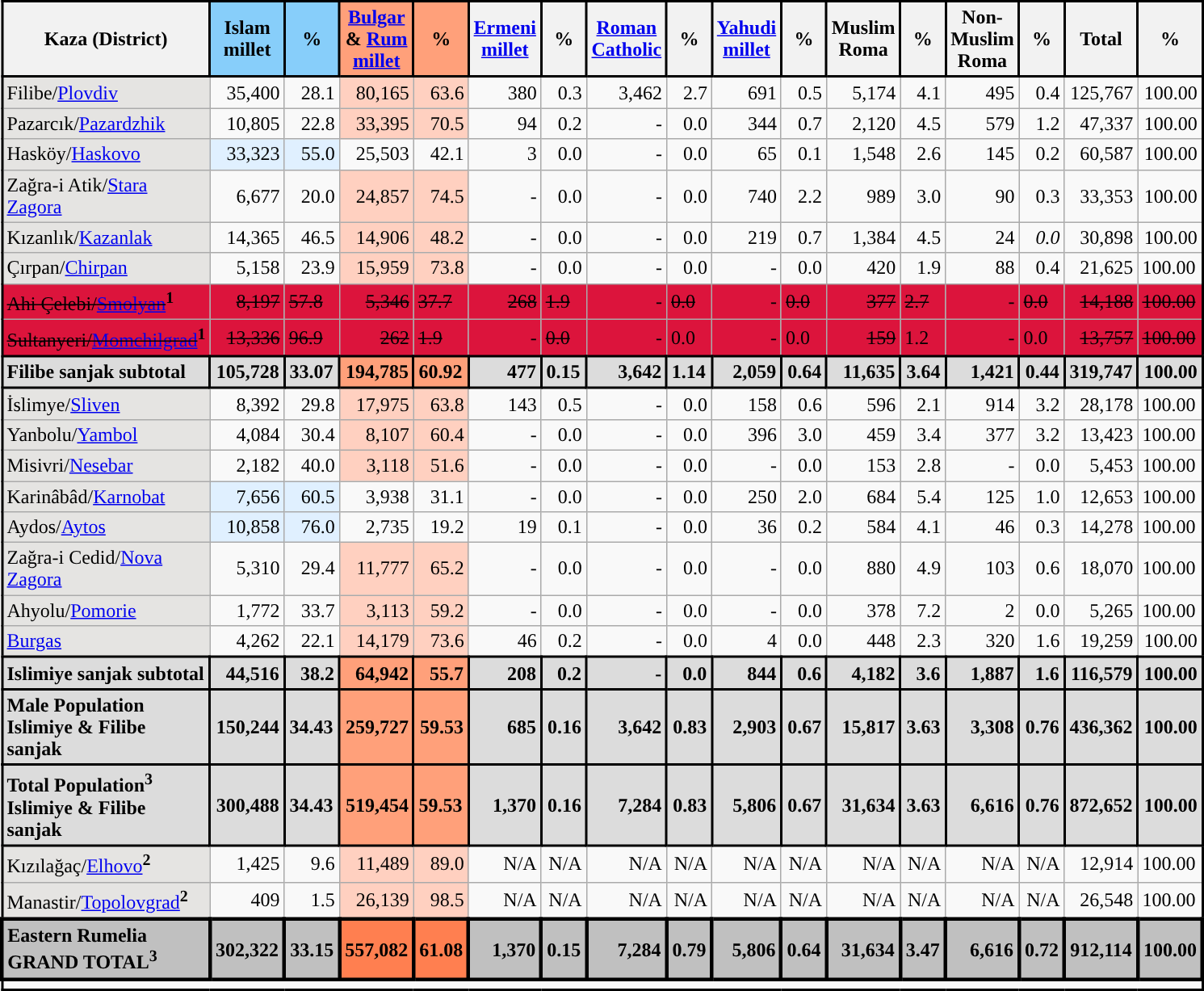<table class="wikitable" style="border: 2px solid black;">
<tr>
<th style="border: 2px solid black; width:100pt;" rowspan="2">Kaza (District)</th>
</tr>
<tr>
<th style="border: 2px solid black; width:36pt; background:#87CEFA;">Islam millet</th>
<th style="border: 2px solid black; background:#87CEFA;">%</th>
<th style="border: 2px solid black; width:36pt; background:#FFA07A;"><a href='#'>Bulgar</a> & <a href='#'>Rum millet</a></th>
<th style="border: 2px solid black; background:#FFA07A;">%</th>
<th style="border: 2px solid black; width:36pt;"><a href='#'>Ermeni millet</a></th>
<th style="border: 2px solid black;">%</th>
<th style="border: 2px solid black; width:36pt;"><a href='#'>Roman Catholic</a></th>
<th style="border: 2px solid black;">%</th>
<th style="border: 2px solid black; width:36pt;"><a href='#'>Yahudi millet</a></th>
<th style="border: 2px solid black;">%</th>
<th style="border: 2px solid black; width:36pt;">Muslim Roma</th>
<th style="border: 2px solid black;">%</th>
<th style="border: 2px solid black; width:36pt;">Non-Muslim Roma</th>
<th style="border: 2px solid black;">%</th>
<th style="border: 2px solid black; width:36pt;">Total</th>
<th style="border: 2px solid black;">%</th>
</tr>
<tr>
<td align="left" style="background:#E5E4E2;">Filibe/<a href='#'>Plovdiv</a></td>
<td align="right">35,400</td>
<td align="right">28.1</td>
<td style="background:#FFD0C0; text-align:right;">80,165</td>
<td style="background:#FFD0C0; text-align:right;">63.6</td>
<td align="right">380</td>
<td align="right">0.3</td>
<td align="right">3,462</td>
<td align="right">2.7</td>
<td align="right">691</td>
<td align="right">0.5</td>
<td align="right">5,174</td>
<td align="right">4.1</td>
<td align="right">495</td>
<td align="right">0.4</td>
<td align="right">125,767</td>
<td align="right">100.00</td>
</tr>
<tr>
<td align="left" style="background:#E5E4E2;">Pazarcık/<a href='#'>Pazardzhik</a></td>
<td align="right">10,805</td>
<td align="right">22.8</td>
<td style="background:#FFD0C0; text-align:right;">33,395</td>
<td style="background:#FFD0C0; text-align:right;">70.5</td>
<td align="right">94</td>
<td align="right">0.2</td>
<td align="right">-</td>
<td align="right">0.0</td>
<td align="right">344</td>
<td align="right">0.7</td>
<td align="right">2,120</td>
<td align="right">4.5</td>
<td align="right">579</td>
<td align="right">1.2</td>
<td align="right">47,337</td>
<td align="right">100.00</td>
</tr>
<tr>
<td align="left" style="background:#E5E4E2;">Hasköy/<a href='#'>Haskovo</a></td>
<td style="background:#E0F0FF; text-align:right;">33,323</td>
<td style="background:#E0F0FF; text-align:right;">55.0</td>
<td align="right">25,503</td>
<td align="right">42.1</td>
<td align="right">3</td>
<td align="right">0.0</td>
<td align="right">-</td>
<td align="right">0.0</td>
<td align="right">65</td>
<td align="right">0.1</td>
<td align="right">1,548</td>
<td align="right">2.6</td>
<td align="right">145</td>
<td align="right">0.2</td>
<td align="right">60,587</td>
<td align="right">100.00</td>
</tr>
<tr>
<td align="left" style="background:#E5E4E2;">Zağra-i Atik/<a href='#'>Stara Zagora</a></td>
<td align="right">6,677</td>
<td align="right">20.0</td>
<td style="background:#FFD0C0; text-align:right;">24,857</td>
<td style="background:#FFD0C0; text-align:right;">74.5</td>
<td align="right">-</td>
<td align="right">0.0</td>
<td align="right">-</td>
<td align="right">0.0</td>
<td align="right">740</td>
<td align="right">2.2</td>
<td align="right">989</td>
<td align="right">3.0</td>
<td align="right">90</td>
<td align="right">0.3</td>
<td align="right">33,353</td>
<td align="right">100.00</td>
</tr>
<tr>
<td align="left" style="background:#E5E4E2;">Kızanlık/<a href='#'>Kazanlak</a></td>
<td align="right">14,365</td>
<td align="right">46.5</td>
<td style="background:#FFD0C0; text-align:right;">14,906</td>
<td style="background:#FFD0C0; text-align:right;">48.2</td>
<td align="right">-</td>
<td align="right">0.0</td>
<td align="right">-</td>
<td align="right">0.0</td>
<td align="right">219</td>
<td align="right">0.7</td>
<td align="right">1,384</td>
<td align="right">4.5</td>
<td align="right">24</td>
<td align="right"><em>0.0</em></td>
<td align="right">30,898</td>
<td align="right">100.00</td>
</tr>
<tr>
<td align="left" style="background:#E5E4E2;">Çırpan/<a href='#'>Chirpan</a></td>
<td align="right">5,158</td>
<td align="right">23.9</td>
<td style="background:#FFD0C0; text-align:right;">15,959</td>
<td style="background:#FFD0C0; text-align:right;">73.8</td>
<td align="right">-</td>
<td align="right">0.0</td>
<td align="right">-</td>
<td align="right">0.0</td>
<td align="right">-</td>
<td align="right">0.0</td>
<td align="right">420</td>
<td align="right">1.9</td>
<td align="right">88</td>
<td align="right">0.4</td>
<td align="right">21,625</td>
<td>100.00</td>
</tr>
<tr>
<td style="background:#DC143C" align="left"><s>Ahi Çelebi/<a href='#'>Smolyan</a></s><sup><strong>1</strong></sup></td>
<td style="background:#DC143C" align="right"><s>8,197</s></td>
<td style="background:#DC143C"><s>57.8</s></td>
<td style="background:#DC143C" align="right"><s>5,346</s></td>
<td style="background:#DC143C"><s>37.7</s></td>
<td style="background:#DC143C" align="right"><s>268</s></td>
<td style="background:#DC143C"><s>1.9</s></td>
<td style="background:#DC143C" align="right">-</td>
<td style="background:#DC143C"><s>0.0</s></td>
<td style="background:#DC143C" align="right">-</td>
<td style="background:#DC143C"><s>0.0</s></td>
<td style="background:#DC143C" align="right"><s>377</s></td>
<td style="background:#DC143C"><s>2.7</s></td>
<td style="background:#DC143C" align="right">-</td>
<td style="background:#DC143C"><s>0.0</s></td>
<td style="background:#DC143C" align="right"><s>14,188</s></td>
<td style="background:#DC143C"><s>100.00</s></td>
</tr>
<tr>
<td style="background:#DC143C" align="left"><s>Sultanyeri/<a href='#'>Momchilgrad</a></s><sup><strong>1</strong></sup></td>
<td style="background:#DC143C" align="right"><s>13,336</s></td>
<td style="background:#DC143C"><s>96.9</s></td>
<td style="background:#DC143C" align="right"><s>262</s></td>
<td style="background:#DC143C"><s>1.9</s></td>
<td style="background:#DC143C" align="right">-</td>
<td style="background:#DC143C"><s>0.0</s></td>
<td style="background:#DC143C" align="right">-</td>
<td style="background:#DC143C">0.0</td>
<td style="background:#DC143C" align="right">-</td>
<td style="background:#DC143C">0.0</td>
<td style="background:#DC143C" align="right"><s>159</s></td>
<td style="background:#DC143C">1.2</td>
<td style="background:#DC143C" align="right">-</td>
<td style="background:#DC143C">0.0</td>
<td style="background:#DC143C" align="right"><s>13,757</s></td>
<td style="background:#DC143C"><s>100.00</s></td>
</tr>
<tr>
<td style="border: 2px solid black; background:#DCDCDC; align="right"><strong>Filibe sanjak subtotal</strong></td>
<td align="right" style="border: 2px solid black; background:#DCDCDC;"><strong>105,728</strong></td>
<td style="border: 2px solid black; background:#DCDCDC; align="right"><strong>33.07</strong></td>
<td align="right" style="border: 2px solid black; background:#FFA07A;"><strong>194,785</strong></td>
<td style="border: 2px solid black; background:#FFA07A; align="right"><strong>60.92</strong></td>
<td align="right" style="border: 2px solid black; background:#DCDCDC"><strong>477</strong></td>
<td style="border: 2px solid black; background:#DCDCDC;"><strong>0.15</strong></td>
<td align="right" style="border: 2px solid black; background:#DCDCDC;"><strong>3,642</strong></td>
<td style="border: 2px solid black; background:#DCDCDC;"><strong>1.14</strong></td>
<td align="right" style="border: 2px solid black; background:#DCDCDC;"><strong>2,059</strong></td>
<td align="right" style="border: 2px solid black; background:#DCDCDC;"><strong>0.64</strong></td>
<td align="right" style="border: 2px solid black; background:#DCDCDC;"><strong>11,635</strong></td>
<td align="right" style="border: 2px solid black; background:#DCDCDC;"><strong>3.64</strong></td>
<td align="right" style="border: 2px solid black; background:#DCDCDC;"><strong>1,421</strong></td>
<td align="right" style="border: 2px solid black; background:#DCDCDC;"><strong>0.44</strong></td>
<td align="right" style="border: 2px solid black; background:#DCDCDC;"><strong>319,747</strong></td>
<td align="right" style="border: 2px solid black; background:#DCDCDC;"><strong>100.00</strong></td>
</tr>
<tr>
<td align="left" style="background:#E5E4E2;">İslimye/<a href='#'>Sliven</a></td>
<td align="right">8,392</td>
<td align="right">29.8</td>
<td style="background:#FFD0C0; text-align:right;">17,975</td>
<td style="background:#FFD0C0; text-align:right;">63.8</td>
<td align="right">143</td>
<td align="right">0.5</td>
<td align="right">-</td>
<td align="right">0.0</td>
<td align="right">158</td>
<td align="right">0.6</td>
<td align="right">596</td>
<td align="right">2.1</td>
<td align="right">914</td>
<td align="right">3.2</td>
<td align="right">28,178</td>
<td>100.00</td>
</tr>
<tr>
<td align="left" style="background:#E5E4E2;">Yanbolu/<a href='#'>Yambol</a></td>
<td align="right">4,084</td>
<td align="right">30.4</td>
<td style="background:#FFD0C0; text-align:right;">8,107</td>
<td style="background:#FFD0C0; text-align:right;">60.4</td>
<td align="right">-</td>
<td align="right">0.0</td>
<td align="right">-</td>
<td align="right">0.0</td>
<td align="right">396</td>
<td align="right">3.0</td>
<td align="right">459</td>
<td align="right">3.4</td>
<td align="right">377</td>
<td align="right">3.2</td>
<td align="right">13,423</td>
<td>100.00</td>
</tr>
<tr>
<td align="left" style="background:#E5E4E2;">Misivri/<a href='#'>Nesebar</a></td>
<td align="right">2,182</td>
<td align="right">40.0</td>
<td style="background:#FFD0C0; text-align:right;">3,118</td>
<td style="background:#FFD0C0; text-align:right;">51.6</td>
<td align="right">-</td>
<td align="right">0.0</td>
<td align="right">-</td>
<td align="right">0.0</td>
<td align="right">-</td>
<td align="right">0.0</td>
<td align="right">153</td>
<td align="right">2.8</td>
<td align="right">-</td>
<td align="right">0.0</td>
<td align="right">5,453</td>
<td>100.00</td>
</tr>
<tr>
<td align="left" style="background:#E5E4E2;">Karinâbâd/<a href='#'>Karnobat</a></td>
<td style="background:#E0F0FF; text-align:right;">7,656</td>
<td style="background:#E0F0FF; text-align:right;">60.5</td>
<td align="right">3,938</td>
<td align="right">31.1</td>
<td align="right">-</td>
<td align="right">0.0</td>
<td align="right">-</td>
<td align="right">0.0</td>
<td align="right">250</td>
<td align="right">2.0</td>
<td align="right">684</td>
<td align="right">5.4</td>
<td align="right">125</td>
<td align="right">1.0</td>
<td align="right">12,653</td>
<td>100.00</td>
</tr>
<tr>
<td align="left" style="background:#E5E4E2;">Aydos/<a href='#'>Aytos</a></td>
<td style="background:#E0F0FF; text-align:right;">10,858</td>
<td style="background:#E0F0FF; text-align:right;">76.0</td>
<td align="right">2,735</td>
<td align="right">19.2</td>
<td align="right">19</td>
<td align="right">0.1</td>
<td align="right">-</td>
<td align="right">0.0</td>
<td align="right">36</td>
<td align="right">0.2</td>
<td align="right">584</td>
<td align="right">4.1</td>
<td align="right">46</td>
<td align="right">0.3</td>
<td align="right">14,278</td>
<td>100.00</td>
</tr>
<tr>
<td align="left" style="background:#E5E4E2;">Zağra-i Cedid/<a href='#'>Nova Zagora</a></td>
<td align="right">5,310</td>
<td align="right">29.4</td>
<td style="background:#FFD0C0; text-align:right;">11,777</td>
<td style="background:#FFD0C0; text-align:right;">65.2</td>
<td align="right">-</td>
<td align="right">0.0</td>
<td align="right">-</td>
<td align="right">0.0</td>
<td align="right">-</td>
<td align="right">0.0</td>
<td align="right">880</td>
<td align="right">4.9</td>
<td align="right">103</td>
<td align="right">0.6</td>
<td align="right">18,070</td>
<td>100.00</td>
</tr>
<tr>
<td align="left" style="background:#E5E4E2;">Ahyolu/<a href='#'>Pomorie</a></td>
<td align="right">1,772</td>
<td align="right">33.7</td>
<td style="background:#FFD0C0; text-align:right;">3,113</td>
<td style="background:#FFD0C0; text-align:right;">59.2</td>
<td align="right">-</td>
<td align="right">0.0</td>
<td align="right">-</td>
<td align="right">0.0</td>
<td align="right">-</td>
<td align="right">0.0</td>
<td align="right">378</td>
<td align="right">7.2</td>
<td align="right">2</td>
<td align="right">0.0</td>
<td align="right">5,265</td>
<td>100.00</td>
</tr>
<tr>
<td align="left" style="background:#E5E4E2;"><a href='#'>Burgas</a></td>
<td align="right">4,262</td>
<td align="right">22.1</td>
<td style="background:#FFD0C0; text-align:right;">14,179</td>
<td style="background:#FFD0C0; text-align:right;">73.6</td>
<td align="right">46</td>
<td align="right">0.2</td>
<td align="right">-</td>
<td align="right">0.0</td>
<td align="right">4</td>
<td align="right">0.0</td>
<td align="right">448</td>
<td align="right">2.3</td>
<td align="right">320</td>
<td align="right">1.6</td>
<td align="right">19,259</td>
<td align="right">100.00</td>
</tr>
<tr>
<td align="left" style="border: 2px solid black; background:#DCDCDC;"><strong>Islimiye sanjak subtotal</strong></td>
<td align="right" style="border: 2px solid black; background:#DCDCDC;"><strong>44,516</strong></td>
<td align="right" style="border: 2px solid black; background:#DCDCDC;"><strong>38.2</strong></td>
<td align="right" style="border: 2px solid black; background:#FFA07A; "><strong>64,942</strong></td>
<td align="right" style="border: 2px solid black; background:#FFA07A; "><strong>55.7</strong></td>
<td align="right" style="border: 2px solid black; background:#DCDCDC;"><strong>208</strong></td>
<td align="right" style="border: 2px solid black; background:#DCDCDC;"><strong>0.2</strong></td>
<td align="right" style="border: 2px solid black; background:#DCDCDC;"><strong>-</strong></td>
<td align="right" style="border: 2px solid black; background:#DCDCDC;"><strong>0.0</strong></td>
<td align="right" style="border: 2px solid black; background:#DCDCDC;"><strong>844</strong></td>
<td align="right" style="border: 2px solid black; background:#DCDCDC;"><strong>0.6</strong></td>
<td align="right" style="border: 2px solid black; background:#DCDCDC;"><strong>4,182</strong></td>
<td align="right" style="border: 2px solid black; background:#DCDCDC;"><strong>3.6</strong></td>
<td align="right" style="border: 2px solid black; background:#DCDCDC;"><strong>1,887</strong></td>
<td align="right" style="border: 2px solid black; background:#DCDCDC;"><strong>1.6</strong></td>
<td align="right" style="border: 2px solid black; background:#DCDCDC;"><strong>116,579</strong></td>
<td align="right" style="border: 2px solid black; background:#DCDCDC;"><strong>100.00</strong></td>
</tr>
<tr>
<td align="left" style="border: 2px solid black; background:#DCDCDC;"><strong>Male Population Islimiye & Filibe sanjak</strong></td>
<td align="right" style="border: 2px solid black; background:#DCDCDC;"><strong>150,244</strong></td>
<td style="border: 2px solid black; background:#DCDCDC;"><strong>34.43</strong></td>
<td align="right" style="border: 2px solid black; background:#FFA07A; "><strong>259,727</strong></td>
<td align="right" style="border: 2px solid black; background:#FFA07A; "><strong>59.53</strong></td>
<td align="right" style="border: 2px solid black; background:#DCDCDC;"><strong>685</strong></td>
<td align="right" style="border: 2px solid black; background:#DCDCDC;"><strong>0.16</strong></td>
<td align="right" style="border: 2px solid black; background:#DCDCDC;"><strong>3,642</strong></td>
<td align="right" style="border: 2px solid black; background:#DCDCDC;"><strong>0.83</strong></td>
<td align="right" style="border: 2px solid black; background:#DCDCDC;"><strong>2,903</strong></td>
<td align="right" style="border: 2px solid black; background:#DCDCDC;"><strong>0.67</strong></td>
<td align="right" style="border: 2px solid black; background:#DCDCDC;"><strong>15,817</strong></td>
<td align="right" style="border: 2px solid black; background:#DCDCDC;"><strong>3.63</strong></td>
<td align="right" style="border: 2px solid black; background:#DCDCDC;"><strong>3,308</strong></td>
<td align="right" style="border: 2px solid black; background:#DCDCDC;"><strong>0.76</strong></td>
<td align="right" style="border: 2px solid black; background:#DCDCDC;"><strong>436,362</strong></td>
<td align="right" style="border: 2px solid black; background:#DCDCDC;"><strong>100.00</strong></td>
</tr>
<tr>
</tr>
<tr>
<td align="left" style="border: 2px solid black; background:#DCDCDC;"><strong>Total Population</strong><sup><strong>3</strong></sup> <strong>Islimiye & Filibe sanjak</strong></td>
<td align="right" style="border: 2px solid black; background:#DCDCDC;"><strong>300,488</strong></td>
<td style="border: 2px solid black; background:#DCDCDC;"><strong>34.43</strong></td>
<td align="right" style="border: 2px solid black; background:#FFA07A;"><strong>519,454</strong></td>
<td style="border: 2px solid black; background:#FFA07A;"><strong>59.53</strong></td>
<td align="right" style="border: 2px solid black; background:#DCDCDC;"><strong>1,370</strong></td>
<td align="right" style="border: 2px solid black; background:#DCDCDC;"><strong>0.16</strong></td>
<td align="right" style="border: 2px solid black; background:#DCDCDC;"><strong>7,284</strong></td>
<td align="right" style="border: 2px solid black; background:#DCDCDC;"><strong>0.83</strong></td>
<td align="right" style="border: 2px solid black; background:#DCDCDC;"><strong>5,806</strong></td>
<td align="right" style="border: 2px solid black; background:#DCDCDC;"><strong>0.67</strong></td>
<td align="right" style="border: 2px solid black; background:#DCDCDC;"><strong>31,634</strong></td>
<td align="right" style="border: 2px solid black; background:#DCDCDC;"><strong>3.63</strong></td>
<td align="right" style="border: 2px solid black; background:#DCDCDC;"><strong>6,616</strong></td>
<td align="right" style="border: 2px solid black; background:#DCDCDC;"><strong>0.76</strong></td>
<td align="right" style="border: 2px solid black; background:#DCDCDC;"><strong>872,652</strong></td>
<td align="right" style="border: 2px solid black; background:#DCDCDC;"><strong>100.00</strong></td>
</tr>
<tr>
<td align="left" style="background:#E5E4E2;">Kızılağaç/<a href='#'>Elhovo</a><sup><strong>2</strong></sup></td>
<td align="right">1,425</td>
<td align="right">9.6</td>
<td style="background:#FFD0C0; text-align:right;">11,489</td>
<td style="background:#FFD0C0; text-align:right;">89.0</td>
<td align="right">N/A</td>
<td align="right">N/A</td>
<td align="right">N/A</td>
<td align="right">N/A</td>
<td align="right">N/A</td>
<td align="right">N/A</td>
<td align="right">N/A</td>
<td align="right">N/A</td>
<td align="right">N/A</td>
<td align="right">N/A</td>
<td align="right">12,914</td>
<td>100.00</td>
</tr>
<tr>
<td align="left" style="background:#E5E4E2;">Manastir/<a href='#'>Topolovgrad</a><sup><strong>2</strong></sup></td>
<td align="right">409</td>
<td align="right">1.5</td>
<td style="background:#FFD0C0; text-align:right;">26,139</td>
<td style="background:#FFD0C0; text-align:right;">98.5</td>
<td align="right">N/A</td>
<td align="right">N/A</td>
<td align="right">N/A</td>
<td align="right">N/A</td>
<td align="right">N/A</td>
<td align="right">N/A</td>
<td align="right">N/A</td>
<td align="right">N/A</td>
<td align="right">N/A</td>
<td align="right">N/A</td>
<td align="right">26,548</td>
<td>100.00</td>
</tr>
<tr>
<td align="left" style="border: 3px solid black; background:#C0C0C0;"><strong>Eastern Rumelia GRAND TOTAL</strong><sup><strong>3</strong></sup></td>
<td align="right" style="border: 3px solid black; background:#C0C0C0;"><strong>302,322</strong></td>
<td align="right" style="border: 3px solid black; background:#C0C0C0;"><strong>33.15</strong></td>
<td align="right" style="border: 3px solid black; background:#FF7F50;"><strong>557,082</strong></td>
<td align="right" style="border: 3px solid black; background:#FF7F50;"><strong>61.08</strong></td>
<td align="right" style="border: 3px solid black; background:#C0C0C0;"><strong>1,370</strong></td>
<td align="right" style="border: 3px solid black; background:#C0C0C0;"><strong>0.15</strong></td>
<td align="right" style="border: 3px solid black; background:#C0C0C0;"><strong>7,284</strong></td>
<td align="right" style="border: 3px solid black; background:#C0C0C0;"><strong>0.79</strong></td>
<td align="right" style="border: 3px solid black; background:#C0C0C0;"><strong>5,806</strong></td>
<td align="right" style="border: 3px solid black; background:#C0C0C0;"><strong>0.64</strong></td>
<td align="right" style="border: 3px solid black; background:#C0C0C0;"><strong>31,634</strong></td>
<td align="right" style="border: 3px solid black; background:#C0C0C0;"><strong>3.47</strong></td>
<td align="right" style="border: 3px solid black; background:#C0C0C0;"><strong>6,616</strong></td>
<td align="right" style="border: 3px solid black; background:#C0C0C0;"><strong>0.72</strong></td>
<td align="right" style="border: 3px solid black; background:#C0C0C0;"><strong>912,114</strong></td>
<td align="right" style="border: 3px solid black; background:#C0C0C0;"><strong>100.00</strong></td>
</tr>
<tr>
<td style="align="left" colspan="17"><div> </div></td>
</tr>
</table>
